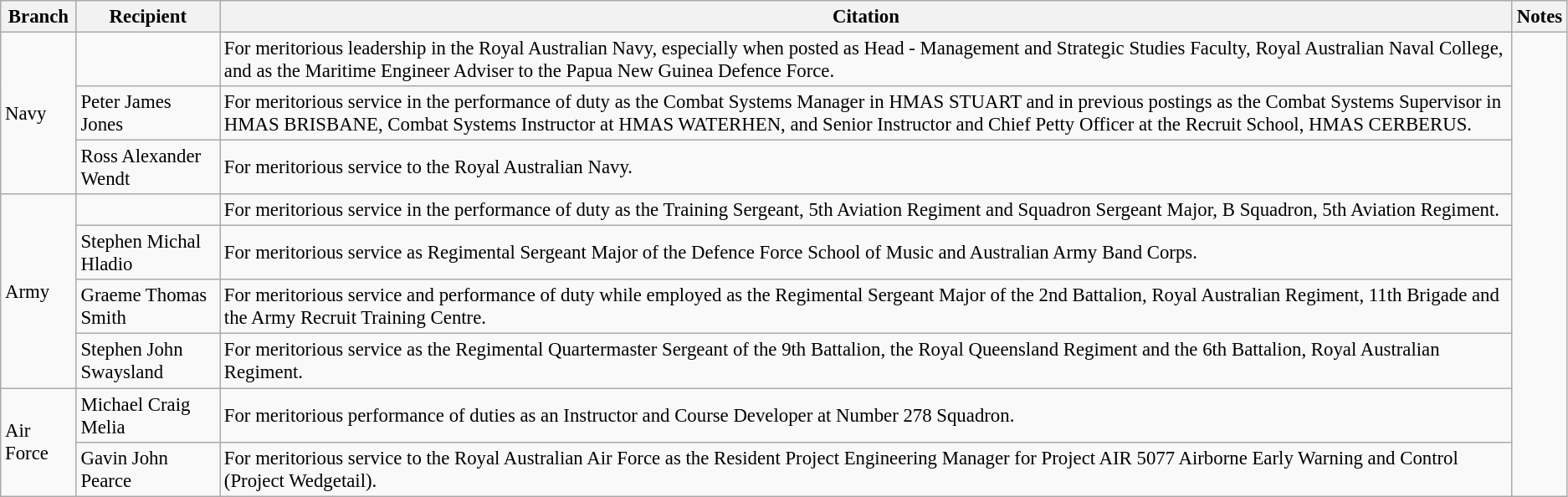<table class="wikitable" style="font-size:95%;">
<tr>
<th>Branch</th>
<th>Recipient</th>
<th>Citation</th>
<th>Notes</th>
</tr>
<tr>
<td rowspan=3>Navy</td>
<td></td>
<td>For meritorious leadership in the Royal Australian Navy, especially when posted as Head - Management and Strategic Studies Faculty, Royal Australian Naval College, and as the Maritime Engineer Adviser to the Papua New Guinea Defence Force.</td>
<td rowspan=9></td>
</tr>
<tr>
<td> Peter James Jones</td>
<td>For meritorious service in the performance of duty as the Combat Systems Manager in HMAS STUART and in previous postings as the Combat Systems Supervisor in HMAS BRISBANE, Combat Systems Instructor at HMAS WATERHEN, and Senior Instructor and Chief Petty Officer at the Recruit School, HMAS CERBERUS.</td>
</tr>
<tr>
<td> Ross Alexander Wendt </td>
<td>For meritorious service to the Royal Australian Navy.</td>
</tr>
<tr>
<td rowspan=4>Army</td>
<td></td>
<td>For meritorious service in the performance of duty as the Training Sergeant, 5th Aviation Regiment and Squadron Sergeant Major, B Squadron, 5th Aviation Regiment.</td>
</tr>
<tr>
<td> Stephen Michal Hladio</td>
<td>For meritorious service as Regimental Sergeant Major of the Defence Force School of Music and Australian Army Band Corps.</td>
</tr>
<tr>
<td> Graeme Thomas Smith</td>
<td>For meritorious service and performance of duty while employed as the Regimental Sergeant Major of the 2nd Battalion, Royal Australian Regiment, 11th Brigade and the Army Recruit Training Centre.</td>
</tr>
<tr>
<td> Stephen John Swaysland</td>
<td>For meritorious service as the Regimental Quartermaster Sergeant of the 9th Battalion, the Royal Queensland Regiment and the 6th Battalion, Royal Australian Regiment.</td>
</tr>
<tr>
<td rowspan=2>Air Force</td>
<td> Michael Craig Melia</td>
<td>For meritorious performance of duties as an Instructor and Course Developer at Number 278 Squadron.</td>
</tr>
<tr>
<td> Gavin John Pearce</td>
<td>For meritorious service to the Royal Australian Air Force as the Resident Project Engineering Manager for Project AIR 5077 Airborne Early Warning and Control (Project Wedgetail).</td>
</tr>
</table>
